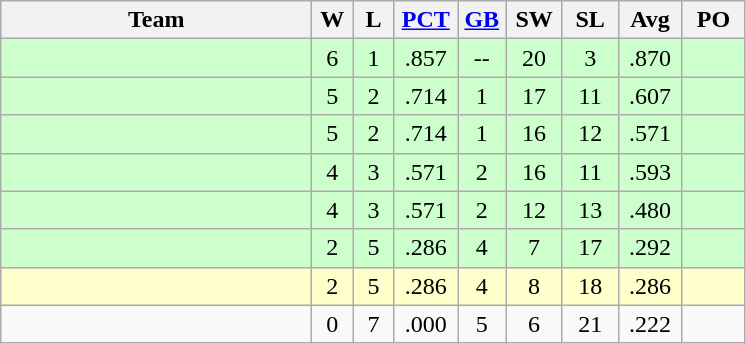<table class=wikitable style="text-align:center;">
<tr>
<th width=200px>Team</th>
<th width=20px>W</th>
<th width=20px>L</th>
<th width=35px><a href='#'>PCT</a></th>
<th width=25px><a href='#'>GB</a></th>
<th width=30px>SW</th>
<th width=30px>SL</th>
<th width=35px>Avg</th>
<th width=35px>PO</th>
</tr>
<tr bgcolor="#CCFFCC">
<td align=left></td>
<td>6</td>
<td>1</td>
<td>.857</td>
<td>--</td>
<td>20</td>
<td>3</td>
<td>.870</td>
<td></td>
</tr>
<tr bgcolor="#CCFFCC">
<td align=left></td>
<td>5</td>
<td>2</td>
<td>.714</td>
<td>1</td>
<td>17</td>
<td>11</td>
<td>.607</td>
<td></td>
</tr>
<tr bgcolor="#CCFFCC">
<td align=left></td>
<td>5</td>
<td>2</td>
<td>.714</td>
<td>1</td>
<td>16</td>
<td>12</td>
<td>.571</td>
<td></td>
</tr>
<tr bgcolor="#CCFFCC">
<td align=left></td>
<td>4</td>
<td>3</td>
<td>.571</td>
<td>2</td>
<td>16</td>
<td>11</td>
<td>.593</td>
<td></td>
</tr>
<tr bgcolor="#CCFFCC">
<td align=left></td>
<td>4</td>
<td>3</td>
<td>.571</td>
<td>2</td>
<td>12</td>
<td>13</td>
<td>.480</td>
<td></td>
</tr>
<tr bgcolor="#CCFFCC">
<td align=left></td>
<td>2</td>
<td>5</td>
<td>.286</td>
<td>4</td>
<td>7</td>
<td>17</td>
<td>.292</td>
<td></td>
</tr>
<tr bgcolor="#FFFFCC">
<td align=left></td>
<td>2</td>
<td>5</td>
<td>.286</td>
<td>4</td>
<td>8</td>
<td>18</td>
<td>.286</td>
<td></td>
</tr>
<tr bgcolor=>
<td align=left></td>
<td>0</td>
<td>7</td>
<td>.000</td>
<td>5</td>
<td>6</td>
<td>21</td>
<td>.222</td>
<td></td>
</tr>
</table>
